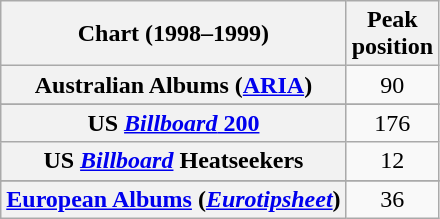<table class="wikitable sortable plainrowheaders">
<tr>
<th>Chart (1998–1999)</th>
<th>Peak<br>position</th>
</tr>
<tr>
<th scope="row">Australian Albums (<a href='#'>ARIA</a>)</th>
<td align="center">90</td>
</tr>
<tr>
</tr>
<tr>
</tr>
<tr>
</tr>
<tr>
</tr>
<tr>
</tr>
<tr>
</tr>
<tr>
</tr>
<tr>
</tr>
<tr>
</tr>
<tr>
</tr>
<tr>
<th scope="row">US <a href='#'><em>Billboard</em> 200</a></th>
<td align="center">176</td>
</tr>
<tr>
<th scope="row">US <em><a href='#'>Billboard</a></em> Heatseekers</th>
<td align="center">12</td>
</tr>
<tr>
</tr>
<tr>
</tr>
<tr>
<th scope="row"><a href='#'>European Albums</a> (<em><a href='#'>Eurotipsheet</a></em>)</th>
<td style="text-align:center;">36</td>
</tr>
</table>
